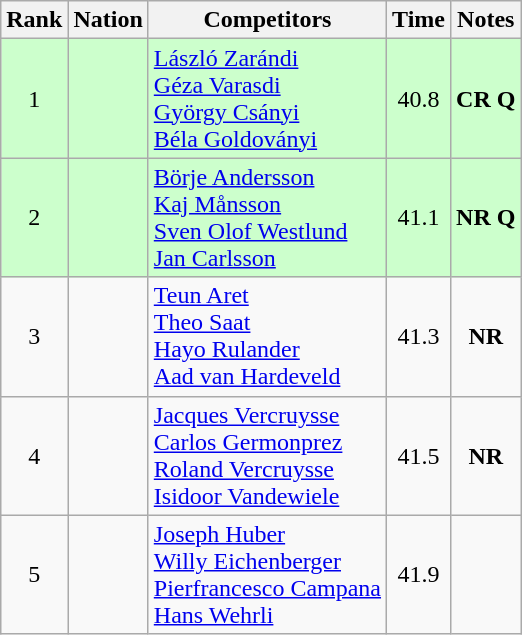<table class="wikitable sortable" style="text-align:center">
<tr>
<th>Rank</th>
<th>Nation</th>
<th>Competitors</th>
<th>Time</th>
<th>Notes</th>
</tr>
<tr bgcolor=ccffcc>
<td>1</td>
<td align=left></td>
<td align=left><a href='#'>László Zarándi</a><br><a href='#'>Géza Varasdi</a><br><a href='#'>György Csányi</a><br><a href='#'>Béla Goldoványi</a></td>
<td>40.8</td>
<td><strong>CR Q</strong></td>
</tr>
<tr bgcolor=ccffcc>
<td>2</td>
<td align=left></td>
<td align=left><a href='#'>Börje Andersson</a><br><a href='#'>Kaj Månsson</a><br><a href='#'>Sven Olof Westlund</a><br><a href='#'>Jan Carlsson</a></td>
<td>41.1</td>
<td><strong>NR Q</strong></td>
</tr>
<tr>
<td>3</td>
<td align=left></td>
<td align=left><a href='#'>Teun Aret</a><br><a href='#'>Theo Saat</a><br><a href='#'>Hayo Rulander</a><br><a href='#'>Aad van Hardeveld</a></td>
<td>41.3</td>
<td><strong>NR </strong></td>
</tr>
<tr>
<td>4</td>
<td align=left></td>
<td align=left><a href='#'>Jacques Vercruysse</a><br><a href='#'>Carlos Germonprez</a><br><a href='#'>Roland Vercruysse</a><br><a href='#'>Isidoor Vandewiele</a></td>
<td>41.5</td>
<td><strong>NR </strong></td>
</tr>
<tr>
<td>5</td>
<td align=left></td>
<td align=left><a href='#'>Joseph Huber</a><br><a href='#'>Willy Eichenberger</a><br><a href='#'>Pierfrancesco Campana</a><br><a href='#'>Hans Wehrli</a></td>
<td>41.9</td>
<td></td>
</tr>
</table>
